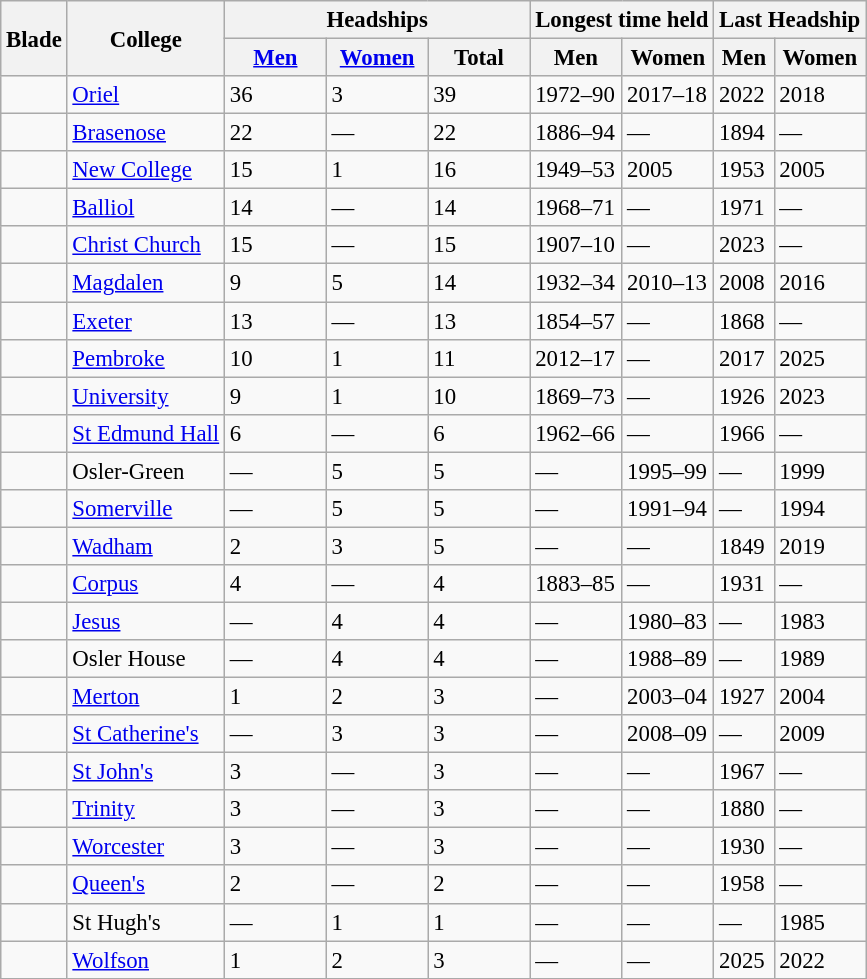<table class="wikitable sortable" style="font-size:95%;">
<tr>
<th rowspan=2 class=unsortable>Blade</th>
<th rowspan=2>College</th>
<th colspan=3>Headships</th>
<th colspan=2>Longest time held</th>
<th colspan=2>Last Headship</th>
</tr>
<tr>
<th style=width:4em><a href='#'>Men</a></th>
<th style=width:4em><a href='#'>Women</a></th>
<th style=width:4em>Total</th>
<th style=max-width:4em>Men</th>
<th style=max-width:4em>Women</th>
<th style=max-width:4em>Men</th>
<th style=max-width:4em>Women</th>
</tr>
<tr>
<td></td>
<td><a href='#'>Oriel</a></td>
<td>36</td>
<td>3</td>
<td>39</td>
<td>1972–90</td>
<td>2017–18</td>
<td>2022</td>
<td>2018</td>
</tr>
<tr>
<td></td>
<td><a href='#'>Brasenose</a></td>
<td>22</td>
<td>—</td>
<td>22</td>
<td>1886–94</td>
<td>—</td>
<td>1894</td>
<td>—</td>
</tr>
<tr>
<td></td>
<td><a href='#'>New College</a></td>
<td>15</td>
<td>1</td>
<td>16</td>
<td>1949–53</td>
<td>2005</td>
<td>1953</td>
<td>2005</td>
</tr>
<tr>
<td></td>
<td><a href='#'>Balliol</a></td>
<td>14</td>
<td>—</td>
<td>14</td>
<td>1968–71</td>
<td>—</td>
<td>1971</td>
<td>—</td>
</tr>
<tr>
<td></td>
<td><a href='#'>Christ Church</a></td>
<td>15</td>
<td>—</td>
<td>15</td>
<td>1907–10</td>
<td>—</td>
<td>2023</td>
<td>—</td>
</tr>
<tr>
<td></td>
<td><a href='#'>Magdalen</a></td>
<td>9</td>
<td>5</td>
<td>14</td>
<td>1932–34</td>
<td>2010–13</td>
<td>2008</td>
<td>2016</td>
</tr>
<tr>
<td></td>
<td><a href='#'>Exeter</a></td>
<td>13</td>
<td>—</td>
<td>13</td>
<td>1854–57</td>
<td>—</td>
<td>1868</td>
<td>—</td>
</tr>
<tr>
<td></td>
<td><a href='#'>Pembroke</a></td>
<td>10</td>
<td>1</td>
<td>11</td>
<td>2012–17</td>
<td>—</td>
<td>2017</td>
<td>2025</td>
</tr>
<tr>
<td></td>
<td><a href='#'>University</a></td>
<td>9</td>
<td>1</td>
<td>10</td>
<td>1869–73</td>
<td>—</td>
<td>1926</td>
<td>2023</td>
</tr>
<tr>
<td></td>
<td><a href='#'>St Edmund Hall</a></td>
<td>6</td>
<td>—</td>
<td>6</td>
<td>1962–66</td>
<td>—</td>
<td>1966</td>
<td>—</td>
</tr>
<tr>
<td></td>
<td>Osler-Green </td>
<td>—</td>
<td>5</td>
<td>5</td>
<td>—</td>
<td>1995–99</td>
<td>—</td>
<td>1999</td>
</tr>
<tr>
<td></td>
<td><a href='#'>Somerville</a></td>
<td>—</td>
<td>5</td>
<td>5</td>
<td>—</td>
<td>1991–94</td>
<td>—</td>
<td>1994</td>
</tr>
<tr>
<td></td>
<td><a href='#'>Wadham</a></td>
<td>2</td>
<td>3</td>
<td>5</td>
<td>—</td>
<td>—</td>
<td>1849</td>
<td>2019</td>
</tr>
<tr>
<td></td>
<td><a href='#'>Corpus</a></td>
<td>4</td>
<td>—</td>
<td>4</td>
<td>1883–85</td>
<td>—</td>
<td>1931</td>
<td>—</td>
</tr>
<tr>
<td></td>
<td><a href='#'>Jesus</a></td>
<td>—</td>
<td>4</td>
<td>4</td>
<td>—</td>
<td>1980–83</td>
<td>—</td>
<td>1983</td>
</tr>
<tr>
<td></td>
<td>Osler House </td>
<td>—</td>
<td>4</td>
<td>4</td>
<td>—</td>
<td>1988–89</td>
<td>—</td>
<td>1989</td>
</tr>
<tr>
<td></td>
<td><a href='#'>Merton</a></td>
<td>1</td>
<td>2</td>
<td>3</td>
<td>—</td>
<td>2003–04</td>
<td>1927</td>
<td>2004</td>
</tr>
<tr>
<td></td>
<td><a href='#'>St Catherine's</a></td>
<td>—</td>
<td>3</td>
<td>3</td>
<td>—</td>
<td>2008–09</td>
<td>—</td>
<td>2009</td>
</tr>
<tr>
<td></td>
<td><a href='#'>St John's</a></td>
<td>3</td>
<td>—</td>
<td>3</td>
<td>—</td>
<td>—</td>
<td>1967</td>
<td>—</td>
</tr>
<tr>
<td></td>
<td><a href='#'>Trinity</a></td>
<td>3</td>
<td>—</td>
<td>3</td>
<td>—</td>
<td>—</td>
<td>1880</td>
<td>—</td>
</tr>
<tr>
<td></td>
<td><a href='#'>Worcester</a></td>
<td>3</td>
<td>—</td>
<td>3</td>
<td>—</td>
<td>—</td>
<td>1930</td>
<td>—</td>
</tr>
<tr>
<td></td>
<td><a href='#'>Queen's</a></td>
<td>2</td>
<td>—</td>
<td>2</td>
<td>—</td>
<td>—</td>
<td>1958</td>
<td>—</td>
</tr>
<tr>
<td></td>
<td>St Hugh's</td>
<td>—</td>
<td>1</td>
<td>1</td>
<td>—</td>
<td>—</td>
<td>—</td>
<td>1985</td>
</tr>
<tr>
<td></td>
<td><a href='#'>Wolfson</a></td>
<td>1</td>
<td>2</td>
<td>3</td>
<td>—</td>
<td>—</td>
<td>2025</td>
<td>2022</td>
</tr>
<tr>
</tr>
</table>
